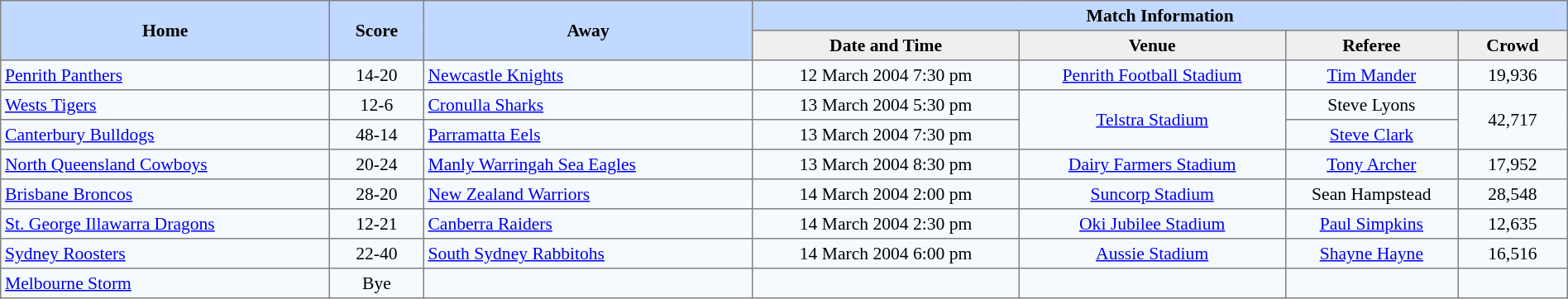<table border=1 style="border-collapse:collapse; font-size:90%;" cellpadding=3 cellspacing=0 width=100%>
<tr bgcolor=#C1D8FF>
<th rowspan=2 width=21%>Home</th>
<th rowspan=2 width=6%>Score</th>
<th rowspan=2 width=21%>Away</th>
<th colspan=6>Match Information</th>
</tr>
<tr bgcolor=#EFEFEF>
<th width=17%>Date and Time</th>
<th width=17%>Venue</th>
<th width=11%>Referee</th>
<th width=7%>Crowd</th>
</tr>
<tr align=center bgcolor=#F5FAFF>
<td align=left> <a href='#'>Penrith Panthers</a></td>
<td>14-20</td>
<td align=left> <a href='#'>Newcastle Knights</a></td>
<td>12 March 2004 7:30 pm</td>
<td><a href='#'>Penrith Football Stadium</a></td>
<td><a href='#'>Tim Mander</a></td>
<td>19,936</td>
</tr>
<tr align=center bgcolor=#F5FAFF>
<td align=left> <a href='#'>Wests Tigers</a></td>
<td>12-6</td>
<td align=left> <a href='#'>Cronulla Sharks</a></td>
<td>13 March 2004 5:30 pm</td>
<td rowspan="2"><a href='#'>Telstra Stadium</a></td>
<td>Steve Lyons</td>
<td rowspan="2">42,717</td>
</tr>
<tr align=center bgcolor=#F5FAFF>
<td align=left> <a href='#'>Canterbury Bulldogs</a></td>
<td>48-14</td>
<td align=left> <a href='#'>Parramatta Eels</a></td>
<td>13 March 2004 7:30 pm</td>
<td><a href='#'>Steve Clark</a></td>
</tr>
<tr align=center bgcolor=#F5FAFF>
<td align=left> <a href='#'>North Queensland Cowboys</a></td>
<td>20-24</td>
<td align=left> <a href='#'>Manly Warringah Sea Eagles</a></td>
<td>13 March 2004 8:30 pm</td>
<td><a href='#'>Dairy Farmers Stadium</a></td>
<td><a href='#'>Tony Archer</a></td>
<td>17,952</td>
</tr>
<tr align=center bgcolor=#F5FAFF>
<td align=left> <a href='#'>Brisbane Broncos</a></td>
<td>28-20</td>
<td align=left> <a href='#'>New Zealand Warriors</a></td>
<td>14 March 2004 2:00 pm</td>
<td><a href='#'>Suncorp Stadium</a></td>
<td>Sean Hampstead</td>
<td>28,548</td>
</tr>
<tr align=center bgcolor=#F5FAFF>
<td align=left> <a href='#'>St. George Illawarra Dragons</a></td>
<td>12-21</td>
<td align=left> <a href='#'>Canberra Raiders</a></td>
<td>14 March 2004 2:30 pm</td>
<td><a href='#'>Oki Jubilee Stadium</a></td>
<td><a href='#'>Paul Simpkins</a></td>
<td>12,635</td>
</tr>
<tr align=center bgcolor=#F5FAFF>
<td align=left> <a href='#'>Sydney Roosters</a></td>
<td>22-40</td>
<td align=left> <a href='#'>South Sydney Rabbitohs</a></td>
<td>14 March 2004 6:00 pm</td>
<td><a href='#'>Aussie Stadium</a></td>
<td><a href='#'>Shayne Hayne</a></td>
<td>16,516</td>
</tr>
<tr align=center bgcolor=#F5FAFF>
<td align=left> <a href='#'>Melbourne Storm</a></td>
<td>Bye</td>
<td></td>
<td></td>
<td></td>
<td></td>
<td></td>
</tr>
</table>
